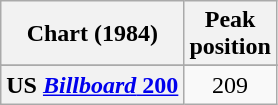<table class="wikitable sortable plainrowheaders">
<tr>
<th scope="col">Chart (1984)</th>
<th scope="col">Peak<br>position</th>
</tr>
<tr>
</tr>
<tr>
</tr>
<tr>
</tr>
<tr>
</tr>
<tr>
</tr>
<tr>
<th scope="row">US <a href='#'><em>Billboard</em> 200</a></th>
<td align="center">209</td>
</tr>
</table>
